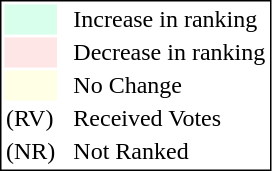<table style="border:1px solid black;">
<tr>
<td style="background:#D8FFEB; width:20px;"></td>
<td> </td>
<td>Increase in ranking</td>
</tr>
<tr>
<td style="background:#FFE6E6; width:20px;"></td>
<td> </td>
<td>Decrease in ranking</td>
</tr>
<tr>
<td style="background:#FFFFE6; width:20px;"></td>
<td> </td>
<td>No Change</td>
</tr>
<tr>
<td>(RV)</td>
<td> </td>
<td>Received Votes</td>
</tr>
<tr>
<td>(NR)</td>
<td> </td>
<td>Not Ranked</td>
</tr>
</table>
